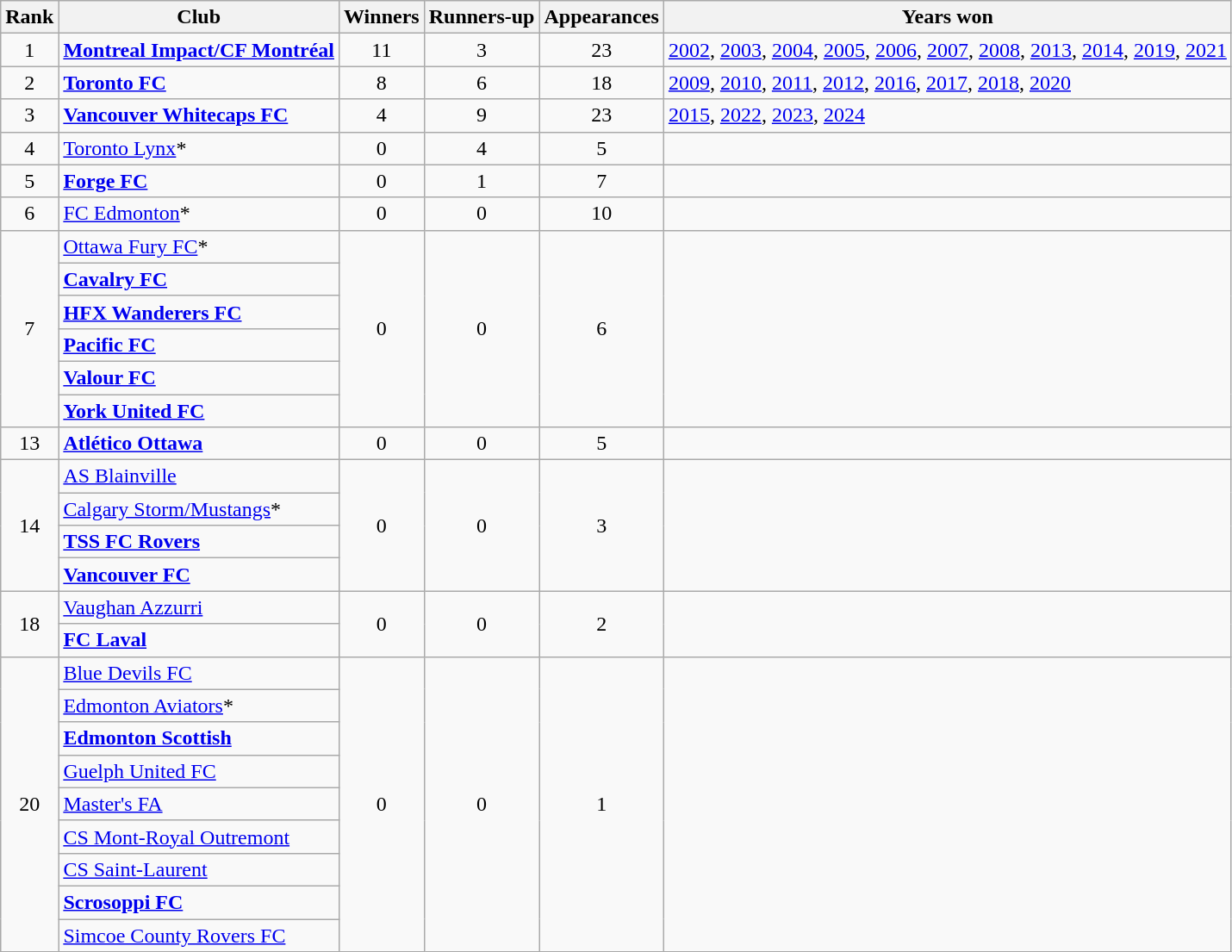<table class="wikitable" style="text-align: center;">
<tr>
<th>Rank</th>
<th>Club</th>
<th>Winners</th>
<th>Runners-up</th>
<th>Appearances</th>
<th>Years won</th>
</tr>
<tr>
<td>1</td>
<td align=left><strong><a href='#'>Montreal Impact/CF Montréal</a></strong></td>
<td>11</td>
<td>3</td>
<td>23</td>
<td align=left><a href='#'>2002</a>, <a href='#'>2003</a>, <a href='#'>2004</a>, <a href='#'>2005</a>, <a href='#'>2006</a>, <a href='#'>2007</a>, <a href='#'>2008</a>, <a href='#'>2013</a>, <a href='#'>2014</a>, <a href='#'>2019</a>, <a href='#'>2021</a></td>
</tr>
<tr>
<td>2</td>
<td align=left><strong><a href='#'>Toronto FC</a></strong></td>
<td>8</td>
<td>6</td>
<td>18</td>
<td align=left><a href='#'>2009</a>, <a href='#'>2010</a>, <a href='#'>2011</a>, <a href='#'>2012</a>, <a href='#'>2016</a>, <a href='#'>2017</a>, <a href='#'>2018</a>, <a href='#'>2020</a></td>
</tr>
<tr>
<td>3</td>
<td align=left><strong><a href='#'>Vancouver Whitecaps FC</a></strong></td>
<td>4</td>
<td>9</td>
<td>23</td>
<td align=left><a href='#'>2015</a>, <a href='#'>2022</a>, <a href='#'>2023</a>, <a href='#'>2024</a></td>
</tr>
<tr>
<td>4</td>
<td align=left><a href='#'>Toronto Lynx</a>*</td>
<td>0</td>
<td>4</td>
<td>5</td>
<td></td>
</tr>
<tr>
<td>5</td>
<td align=left><strong><a href='#'>Forge FC</a></strong></td>
<td>0</td>
<td>1</td>
<td>7</td>
<td></td>
</tr>
<tr>
<td>6</td>
<td align=left><a href='#'>FC Edmonton</a>*</td>
<td>0</td>
<td>0</td>
<td>10</td>
<td></td>
</tr>
<tr>
<td rowspan="6">7</td>
<td align=left><a href='#'>Ottawa Fury FC</a>*</td>
<td rowspan="6">0</td>
<td rowspan="6">0</td>
<td rowspan="6">6</td>
<td rowspan="6"></td>
</tr>
<tr>
<td align=left><strong><a href='#'>Cavalry FC</a></strong></td>
</tr>
<tr>
<td align=left><strong><a href='#'>HFX Wanderers FC</a></strong></td>
</tr>
<tr>
<td align=left><strong><a href='#'>Pacific FC</a></strong></td>
</tr>
<tr>
<td align=left><strong><a href='#'>Valour FC</a></strong></td>
</tr>
<tr>
<td align=left><strong><a href='#'>York United FC</a></strong></td>
</tr>
<tr>
<td>13</td>
<td align=left><strong><a href='#'>Atlético Ottawa</a></strong></td>
<td>0</td>
<td>0</td>
<td>5</td>
<td></td>
</tr>
<tr>
<td rowspan="4">14</td>
<td align=left><a href='#'>AS Blainville</a></td>
<td rowspan="4">0</td>
<td rowspan="4">0</td>
<td rowspan="4">3</td>
<td rowspan="4"></td>
</tr>
<tr>
<td align=left><a href='#'>Calgary Storm/Mustangs</a>*</td>
</tr>
<tr>
<td align=left><strong><a href='#'>TSS FC Rovers</a></strong></td>
</tr>
<tr>
<td align=left><strong><a href='#'>Vancouver FC</a></strong></td>
</tr>
<tr>
<td rowspan="2">18</td>
<td align=left><a href='#'>Vaughan Azzurri</a></td>
<td rowspan="2">0</td>
<td rowspan="2">0</td>
<td rowspan="2">2</td>
<td rowspan="2"></td>
</tr>
<tr>
<td align=left><strong><a href='#'>FC Laval</a></strong></td>
</tr>
<tr>
<td rowspan="9">20</td>
<td align=left><a href='#'>Blue Devils FC</a></td>
<td rowspan="9">0</td>
<td rowspan="9">0</td>
<td rowspan="9">1</td>
<td rowspan="9"></td>
</tr>
<tr>
<td align=left><a href='#'>Edmonton Aviators</a>*</td>
</tr>
<tr>
<td align=left><strong><a href='#'>Edmonton Scottish</a></strong></td>
</tr>
<tr>
<td align=left><a href='#'>Guelph United FC</a></td>
</tr>
<tr>
<td align=left><a href='#'>Master's FA</a></td>
</tr>
<tr>
<td align=left><a href='#'>CS Mont-Royal Outremont</a></td>
</tr>
<tr>
<td align=left><a href='#'>CS Saint-Laurent</a></td>
</tr>
<tr>
<td align=left><strong><a href='#'>Scrosoppi FC</a></strong></td>
</tr>
<tr>
<td align=left><a href='#'>Simcoe County Rovers FC</a></td>
</tr>
</table>
